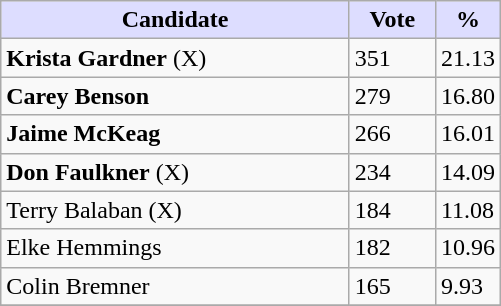<table class="wikitable">
<tr>
<th style="background:#ddf; width:225px;">Candidate</th>
<th style="background:#ddf; width:50px;">Vote</th>
<th style="background:#ddf; width:30px;">%</th>
</tr>
<tr>
<td><strong>Krista Gardner</strong> (X)</td>
<td>351</td>
<td>21.13</td>
</tr>
<tr>
<td><strong>Carey Benson</strong></td>
<td>279</td>
<td>16.80</td>
</tr>
<tr>
<td><strong>Jaime McKeag</strong></td>
<td>266</td>
<td>16.01</td>
</tr>
<tr>
<td><strong>Don Faulkner</strong> (X)</td>
<td>234</td>
<td>14.09</td>
</tr>
<tr>
<td>Terry Balaban (X)</td>
<td>184</td>
<td>11.08</td>
</tr>
<tr>
<td>Elke Hemmings</td>
<td>182</td>
<td>10.96</td>
</tr>
<tr>
<td>Colin Bremner</td>
<td>165</td>
<td>9.93</td>
</tr>
<tr>
</tr>
</table>
